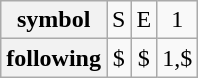<table class="wikitable">
<tr align="center">
<th>symbol</th>
<td>S</td>
<td>E</td>
<td>1</td>
</tr>
<tr align="center">
<th>following</th>
<td>$</td>
<td>$</td>
<td>1,$</td>
</tr>
</table>
